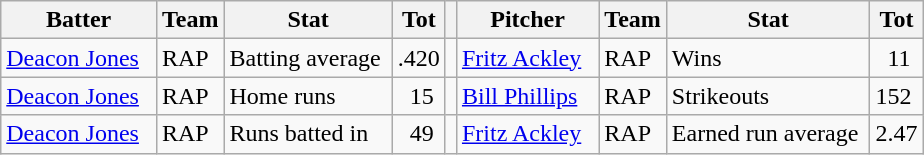<table class="wikitable">
<tr>
<th>Batter</th>
<th>Team</th>
<th>Stat</th>
<th>Tot</th>
<th></th>
<th>Pitcher</th>
<th>Team</th>
<th>Stat</th>
<th>Tot</th>
</tr>
<tr>
<td><a href='#'>Deacon Jones</a>  </td>
<td>RAP</td>
<td>Batting average </td>
<td>.420</td>
<td></td>
<td><a href='#'>Fritz Ackley</a>  </td>
<td>RAP</td>
<td>Wins</td>
<td>  11 </td>
</tr>
<tr>
<td><a href='#'>Deacon Jones</a></td>
<td>RAP</td>
<td>Home runs</td>
<td>  15</td>
<td></td>
<td><a href='#'>Bill Phillips</a></td>
<td>RAP</td>
<td>Strikeouts</td>
<td>152</td>
</tr>
<tr>
<td><a href='#'>Deacon Jones</a></td>
<td>RAP</td>
<td>Runs batted in</td>
<td>  49</td>
<td></td>
<td><a href='#'>Fritz Ackley</a></td>
<td>RAP</td>
<td>Earned run average </td>
<td>2.47</td>
</tr>
</table>
